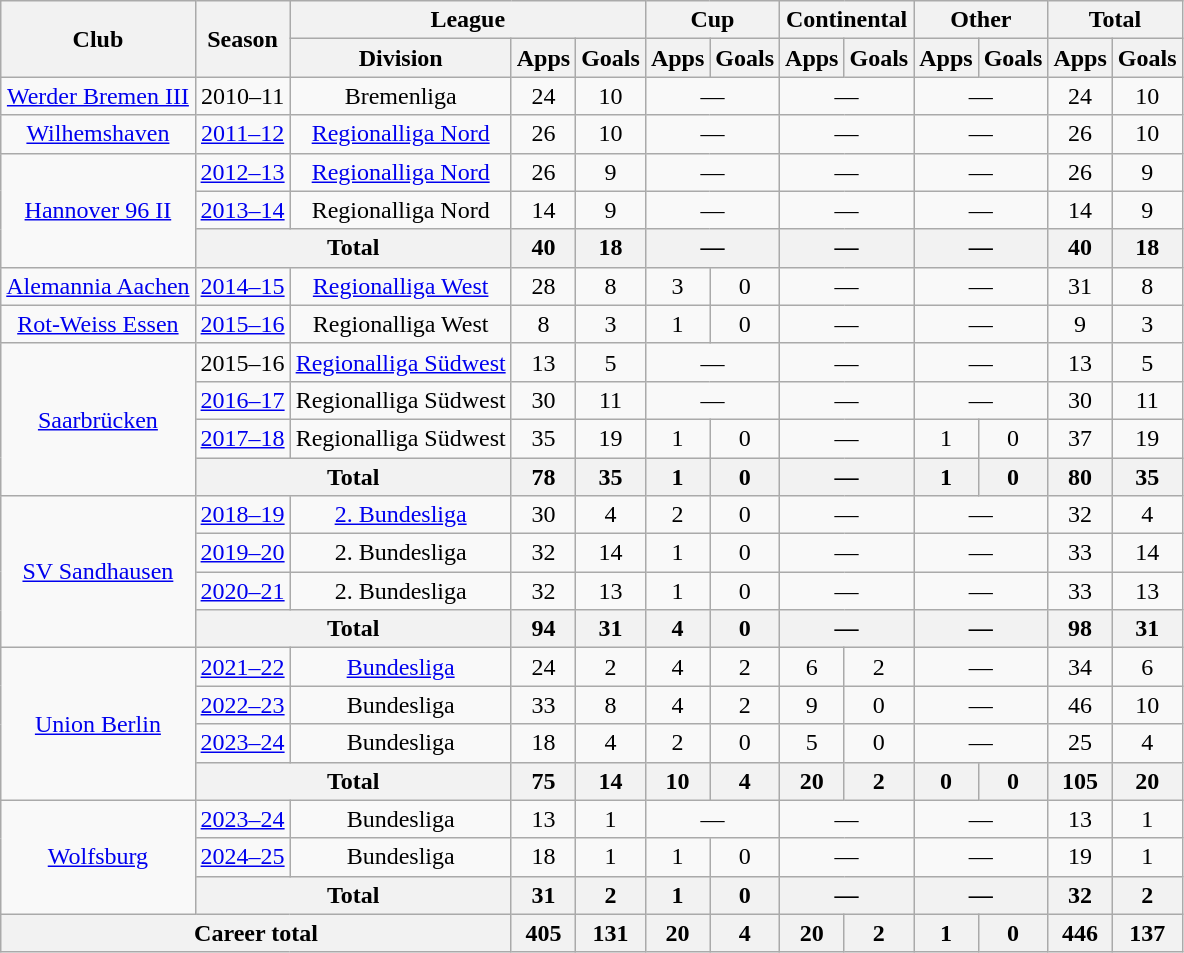<table class="wikitable" style="text-align:center">
<tr>
<th rowspan="2">Club</th>
<th rowspan="2">Season</th>
<th colspan="3">League</th>
<th colspan="2">Cup</th>
<th colspan="2">Continental</th>
<th colspan="2">Other</th>
<th colspan="2">Total</th>
</tr>
<tr>
<th>Division</th>
<th>Apps</th>
<th>Goals</th>
<th>Apps</th>
<th>Goals</th>
<th>Apps</th>
<th>Goals</th>
<th>Apps</th>
<th>Goals</th>
<th>Apps</th>
<th>Goals</th>
</tr>
<tr>
<td><a href='#'>Werder Bremen III</a></td>
<td>2010–11</td>
<td>Bremenliga</td>
<td>24</td>
<td>10</td>
<td colspan="2">—</td>
<td colspan="2">—</td>
<td colspan="2">—</td>
<td>24</td>
<td>10</td>
</tr>
<tr>
<td><a href='#'>Wilhemshaven</a></td>
<td><a href='#'>2011–12</a></td>
<td><a href='#'>Regionalliga Nord</a></td>
<td>26</td>
<td>10</td>
<td colspan="2">—</td>
<td colspan="2">—</td>
<td colspan="2">—</td>
<td>26</td>
<td>10</td>
</tr>
<tr>
<td rowspan="3"><a href='#'>Hannover 96 II</a></td>
<td><a href='#'>2012–13</a></td>
<td><a href='#'>Regionalliga Nord</a></td>
<td>26</td>
<td>9</td>
<td colspan="2">—</td>
<td colspan="2">—</td>
<td colspan="2">—</td>
<td>26</td>
<td>9</td>
</tr>
<tr>
<td><a href='#'>2013–14</a></td>
<td>Regionalliga Nord</td>
<td>14</td>
<td>9</td>
<td colspan="2">—</td>
<td colspan="2">—</td>
<td colspan="2">—</td>
<td>14</td>
<td>9</td>
</tr>
<tr>
<th colspan="2">Total</th>
<th>40</th>
<th>18</th>
<th colspan="2">—</th>
<th colspan="2">—</th>
<th colspan="2">—</th>
<th>40</th>
<th>18</th>
</tr>
<tr>
<td><a href='#'>Alemannia Aachen</a></td>
<td><a href='#'>2014–15</a></td>
<td><a href='#'>Regionalliga West</a></td>
<td>28</td>
<td>8</td>
<td>3</td>
<td>0</td>
<td colspan="2">—</td>
<td colspan="2">—</td>
<td>31</td>
<td>8</td>
</tr>
<tr>
<td><a href='#'>Rot-Weiss Essen</a></td>
<td><a href='#'>2015–16</a></td>
<td>Regionalliga West</td>
<td>8</td>
<td>3</td>
<td>1</td>
<td>0</td>
<td colspan="2">—</td>
<td colspan="2">—</td>
<td>9</td>
<td>3</td>
</tr>
<tr>
<td rowspan="4"><a href='#'>Saarbrücken</a></td>
<td>2015–16</td>
<td><a href='#'>Regionalliga Südwest</a></td>
<td>13</td>
<td>5</td>
<td colspan="2">—</td>
<td colspan="2">—</td>
<td colspan="2">—</td>
<td>13</td>
<td>5</td>
</tr>
<tr>
<td><a href='#'>2016–17</a></td>
<td>Regionalliga Südwest</td>
<td>30</td>
<td>11</td>
<td colspan="2">—</td>
<td colspan="2">—</td>
<td colspan="2">—</td>
<td>30</td>
<td>11</td>
</tr>
<tr>
<td><a href='#'>2017–18</a></td>
<td>Regionalliga Südwest</td>
<td>35</td>
<td>19</td>
<td>1</td>
<td>0</td>
<td colspan="2">—</td>
<td>1</td>
<td>0</td>
<td>37</td>
<td>19</td>
</tr>
<tr>
<th colspan="2">Total</th>
<th>78</th>
<th>35</th>
<th>1</th>
<th>0</th>
<th colspan="2">—</th>
<th>1</th>
<th>0</th>
<th>80</th>
<th>35</th>
</tr>
<tr>
<td rowspan="4"><a href='#'>SV Sandhausen</a></td>
<td><a href='#'>2018–19</a></td>
<td><a href='#'>2. Bundesliga</a></td>
<td>30</td>
<td>4</td>
<td>2</td>
<td>0</td>
<td colspan="2">—</td>
<td colspan="2">—</td>
<td>32</td>
<td>4</td>
</tr>
<tr>
<td><a href='#'>2019–20</a></td>
<td>2. Bundesliga</td>
<td>32</td>
<td>14</td>
<td>1</td>
<td>0</td>
<td colspan="2">—</td>
<td colspan="2">—</td>
<td>33</td>
<td>14</td>
</tr>
<tr>
<td><a href='#'>2020–21</a></td>
<td>2. Bundesliga</td>
<td>32</td>
<td>13</td>
<td>1</td>
<td>0</td>
<td colspan="2">—</td>
<td colspan="2">—</td>
<td>33</td>
<td>13</td>
</tr>
<tr>
<th colspan="2">Total</th>
<th>94</th>
<th>31</th>
<th>4</th>
<th>0</th>
<th colspan="2">—</th>
<th colspan="2">—</th>
<th>98</th>
<th>31</th>
</tr>
<tr>
<td rowspan="4"><a href='#'>Union Berlin</a></td>
<td><a href='#'>2021–22</a></td>
<td><a href='#'>Bundesliga</a></td>
<td>24</td>
<td>2</td>
<td>4</td>
<td>2</td>
<td>6</td>
<td>2</td>
<td colspan="2">—</td>
<td>34</td>
<td>6</td>
</tr>
<tr>
<td><a href='#'>2022–23</a></td>
<td>Bundesliga</td>
<td>33</td>
<td>8</td>
<td>4</td>
<td>2</td>
<td>9</td>
<td>0</td>
<td colspan="2">—</td>
<td>46</td>
<td>10</td>
</tr>
<tr>
<td><a href='#'>2023–24</a></td>
<td>Bundesliga</td>
<td>18</td>
<td>4</td>
<td>2</td>
<td>0</td>
<td>5</td>
<td>0</td>
<td colspan="2">—</td>
<td>25</td>
<td>4</td>
</tr>
<tr>
<th colspan="2">Total</th>
<th>75</th>
<th>14</th>
<th>10</th>
<th>4</th>
<th>20</th>
<th>2</th>
<th>0</th>
<th>0</th>
<th>105</th>
<th>20</th>
</tr>
<tr>
<td rowspan="3"><a href='#'>Wolfsburg</a></td>
<td><a href='#'>2023–24</a></td>
<td>Bundesliga</td>
<td>13</td>
<td>1</td>
<td colspan="2">—</td>
<td colspan="2">—</td>
<td colspan="2">—</td>
<td>13</td>
<td>1</td>
</tr>
<tr>
<td><a href='#'>2024–25</a></td>
<td>Bundesliga</td>
<td>18</td>
<td>1</td>
<td>1</td>
<td>0</td>
<td colspan="2">—</td>
<td colspan="2">—</td>
<td>19</td>
<td>1</td>
</tr>
<tr>
<th colspan="2">Total</th>
<th>31</th>
<th>2</th>
<th>1</th>
<th>0</th>
<th colspan="2">—</th>
<th colspan="2">—</th>
<th>32</th>
<th>2</th>
</tr>
<tr>
<th colspan="3">Career total</th>
<th>405</th>
<th>131</th>
<th>20</th>
<th>4</th>
<th>20</th>
<th>2</th>
<th>1</th>
<th>0</th>
<th>446</th>
<th>137</th>
</tr>
</table>
